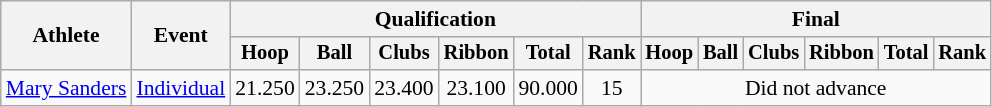<table class=wikitable style=font-size:90%;text-align:center>
<tr>
<th rowspan=2>Athlete</th>
<th rowspan=2>Event</th>
<th colspan=6>Qualification</th>
<th colspan=6>Final</th>
</tr>
<tr style=font-size:95%>
<th>Hoop</th>
<th>Ball</th>
<th>Clubs</th>
<th>Ribbon</th>
<th>Total</th>
<th>Rank</th>
<th>Hoop</th>
<th>Ball</th>
<th>Clubs</th>
<th>Ribbon</th>
<th>Total</th>
<th>Rank</th>
</tr>
<tr>
<td align=left><a href='#'>Mary Sanders</a></td>
<td align=left><a href='#'>Individual</a></td>
<td>21.250</td>
<td>23.250</td>
<td>23.400</td>
<td>23.100</td>
<td>90.000</td>
<td>15</td>
<td colspan=6>Did not advance</td>
</tr>
</table>
